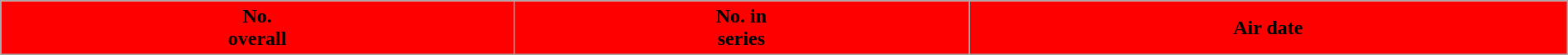<table class="wikitable plainrowheaders" style="width:100%;">
<tr>
<th style="background: #ff0000;">No.<br>overall</th>
<th style="background: #ff0000;">No. in<br>series</th>
<th style="background: #ff0000;">Air date<br>












</th>
</tr>
</table>
